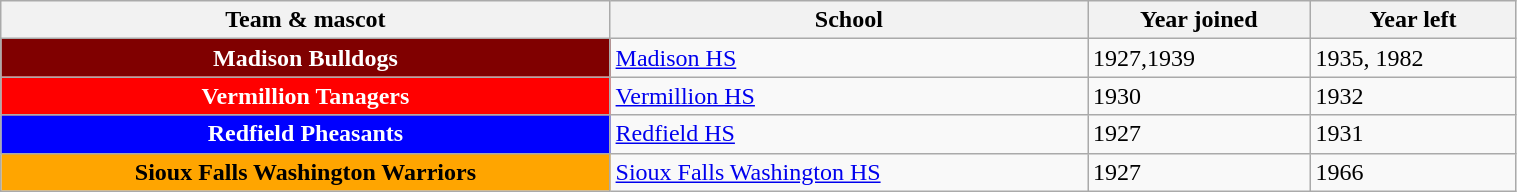<table class="wikitable" width=80%>
<tr>
<th align=center bgcolor="#e5e5e5"><strong>Team & mascot</strong></th>
<th align=center bgcolor="#e5e5e5"><strong>School</strong></th>
<th align=center bgcolor="#e5e5e5"><strong>Year joined</strong></th>
<th align=center bgcolor="#e5e5e5"><strong>Year left</strong></th>
</tr>
<tr>
<th align=center style="background:maroon;color:white">Madison Bulldogs</th>
<td><a href='#'>Madison HS</a></td>
<td>1927,1939</td>
<td>1935, 1982</td>
</tr>
<tr>
<th align=center style="background:red;color:white">Vermillion Tanagers</th>
<td><a href='#'>Vermillion HS</a></td>
<td>1930</td>
<td>1932</td>
</tr>
<tr>
<th align=center style="background:blue;color:white">Redfield Pheasants</th>
<td><a href='#'>Redfield HS</a></td>
<td>1927</td>
<td>1931</td>
</tr>
<tr>
<th align=center style="background:orange;color:black">Sioux Falls Washington Warriors</th>
<td><a href='#'>Sioux Falls Washington HS</a></td>
<td>1927</td>
<td>1966</td>
</tr>
</table>
